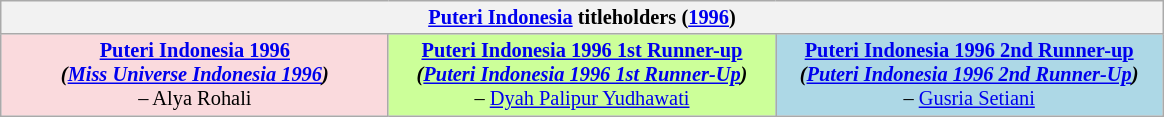<table class=wikitable style="margin:1em auto; font-size:85%; float:center;text-align:center;">
<tr>
<th width="90%" colspan=4><strong><a href='#'>Puteri Indonesia</a> titleholders (<a href='#'>1996</a>)</strong></th>
</tr>
<tr>
<td width="30%" bgcolor=#fadadd><strong><a href='#'>Puteri Indonesia 1996</a></strong><br><strong><em>(<a href='#'>Miss Universe Indonesia 1996</a>)</em></strong><br> – Alya Rohali</td>
<td width="30%" bgcolor=#ccff99><strong><a href='#'>Puteri Indonesia 1996 1st Runner-up</a></strong><br><strong><em>(<a href='#'>Puteri Indonesia 1996 1st Runner-Up</a>)</em></strong><br> – <a href='#'>Dyah Palipur Yudhawati</a></td>
<td width="30%" bgcolor=#ADD8E6><strong><a href='#'>Puteri Indonesia 1996 2nd Runner-up</a></strong><br><strong><em>(<a href='#'>Puteri Indonesia 1996 2nd Runner-Up</a>)</em></strong><br> – <a href='#'>Gusria Setiani</a></td>
</tr>
</table>
